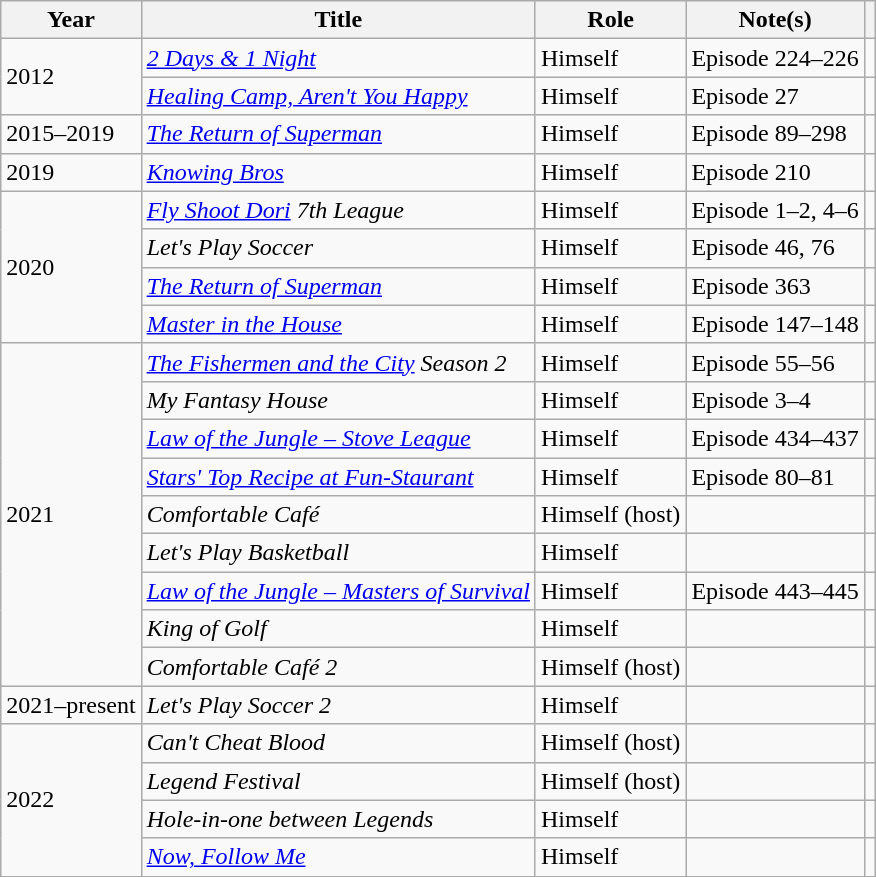<table class="wikitable sortable">
<tr>
<th>Year</th>
<th>Title</th>
<th>Role</th>
<th class="unsortable">Note(s)</th>
<th class="unsortable"></th>
</tr>
<tr>
<td rowspan=2>2012</td>
<td><em><a href='#'>2 Days & 1 Night</a></em></td>
<td>Himself</td>
<td>Episode 224–226</td>
<td></td>
</tr>
<tr>
<td><em><a href='#'>Healing Camp, Aren't You Happy</a></em></td>
<td>Himself</td>
<td>Episode 27</td>
<td></td>
</tr>
<tr>
<td>2015–2019</td>
<td><em><a href='#'>The Return of Superman</a></em></td>
<td>Himself</td>
<td>Episode 89–298</td>
<td></td>
</tr>
<tr>
<td>2019</td>
<td><em><a href='#'>Knowing Bros</a></em></td>
<td>Himself</td>
<td>Episode 210</td>
<td></td>
</tr>
<tr>
<td rowspan=4>2020</td>
<td><em><a href='#'>Fly Shoot Dori</a> 7th League</em></td>
<td>Himself</td>
<td>Episode 1–2, 4–6</td>
<td></td>
</tr>
<tr>
<td><em>Let's Play Soccer</em></td>
<td>Himself</td>
<td>Episode 46, 76</td>
<td></td>
</tr>
<tr>
<td><em><a href='#'>The Return of Superman</a></em></td>
<td>Himself</td>
<td>Episode 363</td>
<td></td>
</tr>
<tr>
<td><em><a href='#'>Master in the House</a></em></td>
<td>Himself</td>
<td>Episode 147–148</td>
<td></td>
</tr>
<tr>
<td rowspan=9>2021</td>
<td><em><a href='#'>The Fishermen and the City</a> Season 2</em></td>
<td>Himself</td>
<td>Episode 55–56</td>
<td></td>
</tr>
<tr>
<td><em>My Fantasy House</em></td>
<td>Himself</td>
<td>Episode 3–4</td>
<td></td>
</tr>
<tr>
<td><em><a href='#'>Law of the Jungle – Stove League</a></em></td>
<td>Himself</td>
<td>Episode 434–437</td>
<td></td>
</tr>
<tr>
<td><em><a href='#'>Stars' Top Recipe at Fun-Staurant</a></em></td>
<td>Himself</td>
<td>Episode 80–81</td>
<td></td>
</tr>
<tr>
<td><em>Comfortable Café</em></td>
<td>Himself (host)</td>
<td></td>
<td></td>
</tr>
<tr>
<td><em>Let's Play Basketball</em></td>
<td>Himself</td>
<td></td>
<td></td>
</tr>
<tr>
<td><em><a href='#'>Law of the Jungle – Masters of Survival</a></em></td>
<td>Himself</td>
<td>Episode 443–445</td>
<td></td>
</tr>
<tr>
<td><em> King of Golf</em></td>
<td>Himself</td>
<td></td>
<td></td>
</tr>
<tr>
<td><em>Comfortable Café 2</em></td>
<td>Himself (host)</td>
<td></td>
<td></td>
</tr>
<tr>
<td>2021–present</td>
<td><em>Let's Play Soccer 2</em></td>
<td>Himself</td>
<td></td>
<td></td>
</tr>
<tr>
<td rowspan=4>2022</td>
<td><em>Can't Cheat Blood</em></td>
<td>Himself (host)</td>
<td></td>
<td></td>
</tr>
<tr>
<td><em>Legend Festival</em></td>
<td>Himself (host)</td>
<td></td>
<td></td>
</tr>
<tr>
<td><em>Hole-in-one between Legends</em></td>
<td>Himself</td>
<td></td>
<td></td>
</tr>
<tr>
<td><em><a href='#'>Now, Follow Me</a></em></td>
<td>Himself</td>
<td></td>
<td></td>
</tr>
</table>
